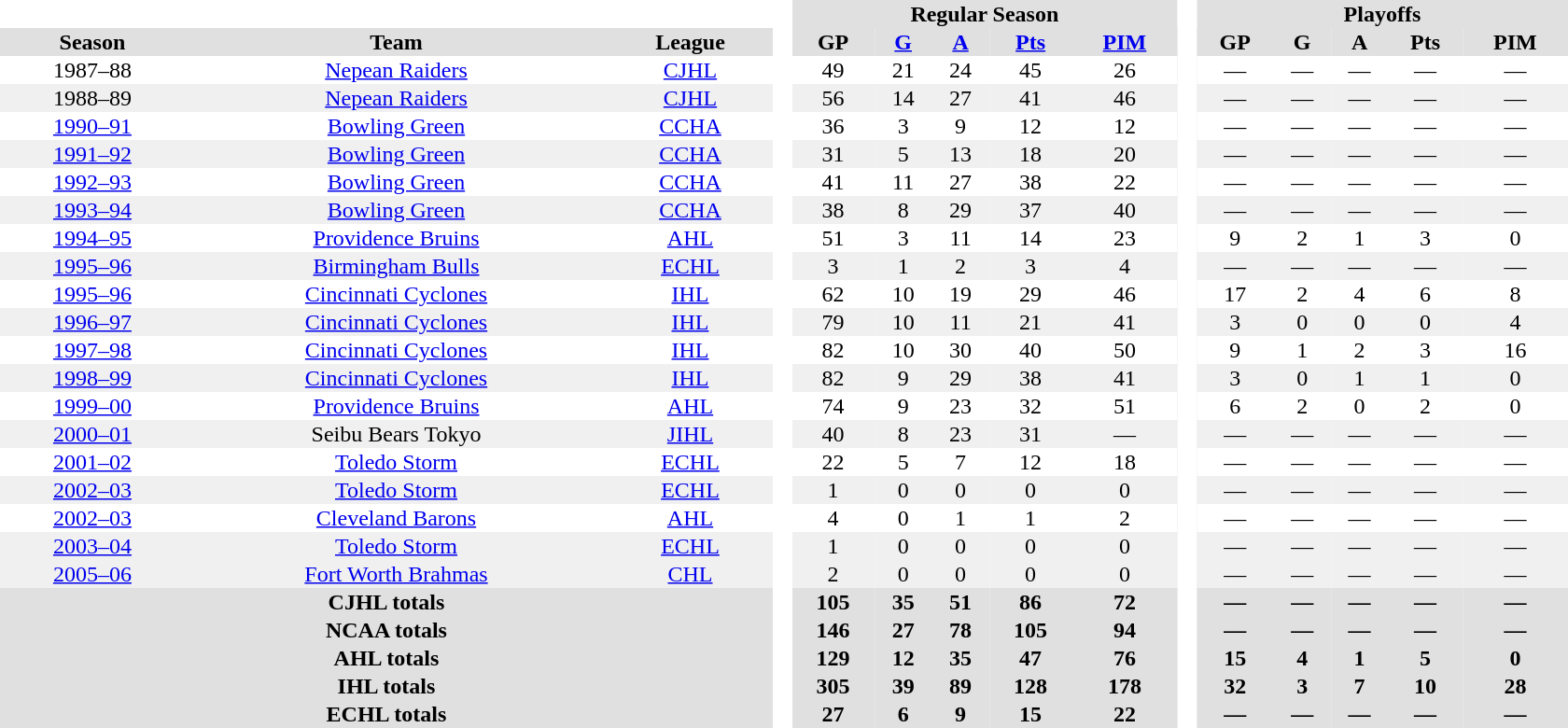<table border="0" cellpadding="1" cellspacing="0" style="text-align:center; width:70em">
<tr bgcolor="#e0e0e0">
<th colspan="3"  bgcolor="#ffffff"> </th>
<th rowspan="99" bgcolor="#ffffff"> </th>
<th colspan="5">Regular Season</th>
<th rowspan="99" bgcolor="#ffffff"> </th>
<th colspan="5">Playoffs</th>
</tr>
<tr bgcolor="#e0e0e0">
<th>Season</th>
<th>Team</th>
<th>League</th>
<th>GP</th>
<th><a href='#'>G</a></th>
<th><a href='#'>A</a></th>
<th><a href='#'>Pts</a></th>
<th><a href='#'>PIM</a></th>
<th>GP</th>
<th>G</th>
<th>A</th>
<th>Pts</th>
<th>PIM</th>
</tr>
<tr>
<td>1987–88</td>
<td><a href='#'>Nepean Raiders</a></td>
<td><a href='#'>CJHL</a></td>
<td>49</td>
<td>21</td>
<td>24</td>
<td>45</td>
<td>26</td>
<td>—</td>
<td>—</td>
<td>—</td>
<td>—</td>
<td>—</td>
</tr>
<tr bgcolor="f0f0f0">
<td>1988–89</td>
<td><a href='#'>Nepean Raiders</a></td>
<td><a href='#'>CJHL</a></td>
<td>56</td>
<td>14</td>
<td>27</td>
<td>41</td>
<td>46</td>
<td>—</td>
<td>—</td>
<td>—</td>
<td>—</td>
<td>—</td>
</tr>
<tr>
<td><a href='#'>1990–91</a></td>
<td><a href='#'>Bowling Green</a></td>
<td><a href='#'>CCHA</a></td>
<td>36</td>
<td>3</td>
<td>9</td>
<td>12</td>
<td>12</td>
<td>—</td>
<td>—</td>
<td>—</td>
<td>—</td>
<td>—</td>
</tr>
<tr bgcolor="f0f0f0">
<td><a href='#'>1991–92</a></td>
<td><a href='#'>Bowling Green</a></td>
<td><a href='#'>CCHA</a></td>
<td>31</td>
<td>5</td>
<td>13</td>
<td>18</td>
<td>20</td>
<td>—</td>
<td>—</td>
<td>—</td>
<td>—</td>
<td>—</td>
</tr>
<tr>
<td><a href='#'>1992–93</a></td>
<td><a href='#'>Bowling Green</a></td>
<td><a href='#'>CCHA</a></td>
<td>41</td>
<td>11</td>
<td>27</td>
<td>38</td>
<td>22</td>
<td>—</td>
<td>—</td>
<td>—</td>
<td>—</td>
<td>—</td>
</tr>
<tr bgcolor="f0f0f0">
<td><a href='#'>1993–94</a></td>
<td><a href='#'>Bowling Green</a></td>
<td><a href='#'>CCHA</a></td>
<td>38</td>
<td>8</td>
<td>29</td>
<td>37</td>
<td>40</td>
<td>—</td>
<td>—</td>
<td>—</td>
<td>—</td>
<td>—</td>
</tr>
<tr>
<td><a href='#'>1994–95</a></td>
<td><a href='#'>Providence Bruins</a></td>
<td><a href='#'>AHL</a></td>
<td>51</td>
<td>3</td>
<td>11</td>
<td>14</td>
<td>23</td>
<td>9</td>
<td>2</td>
<td>1</td>
<td>3</td>
<td>0</td>
</tr>
<tr bgcolor="f0f0f0">
<td><a href='#'>1995–96</a></td>
<td><a href='#'>Birmingham Bulls</a></td>
<td><a href='#'>ECHL</a></td>
<td>3</td>
<td>1</td>
<td>2</td>
<td>3</td>
<td>4</td>
<td>—</td>
<td>—</td>
<td>—</td>
<td>—</td>
<td>—</td>
</tr>
<tr>
<td><a href='#'>1995–96</a></td>
<td><a href='#'>Cincinnati Cyclones</a></td>
<td><a href='#'>IHL</a></td>
<td>62</td>
<td>10</td>
<td>19</td>
<td>29</td>
<td>46</td>
<td>17</td>
<td>2</td>
<td>4</td>
<td>6</td>
<td>8</td>
</tr>
<tr bgcolor="f0f0f0">
<td><a href='#'>1996–97</a></td>
<td><a href='#'>Cincinnati Cyclones</a></td>
<td><a href='#'>IHL</a></td>
<td>79</td>
<td>10</td>
<td>11</td>
<td>21</td>
<td>41</td>
<td>3</td>
<td>0</td>
<td>0</td>
<td>0</td>
<td>4</td>
</tr>
<tr>
<td><a href='#'>1997–98</a></td>
<td><a href='#'>Cincinnati Cyclones</a></td>
<td><a href='#'>IHL</a></td>
<td>82</td>
<td>10</td>
<td>30</td>
<td>40</td>
<td>50</td>
<td>9</td>
<td>1</td>
<td>2</td>
<td>3</td>
<td>16</td>
</tr>
<tr bgcolor="f0f0f0">
<td><a href='#'>1998–99</a></td>
<td><a href='#'>Cincinnati Cyclones</a></td>
<td><a href='#'>IHL</a></td>
<td>82</td>
<td>9</td>
<td>29</td>
<td>38</td>
<td>41</td>
<td>3</td>
<td>0</td>
<td>1</td>
<td>1</td>
<td>0</td>
</tr>
<tr>
<td><a href='#'>1999–00</a></td>
<td><a href='#'>Providence Bruins</a></td>
<td><a href='#'>AHL</a></td>
<td>74</td>
<td>9</td>
<td>23</td>
<td>32</td>
<td>51</td>
<td>6</td>
<td>2</td>
<td>0</td>
<td>2</td>
<td>0</td>
</tr>
<tr bgcolor="f0f0f0">
<td><a href='#'>2000–01</a></td>
<td>Seibu Bears Tokyo</td>
<td><a href='#'>JIHL</a></td>
<td>40</td>
<td>8</td>
<td>23</td>
<td>31</td>
<td>—</td>
<td>—</td>
<td>—</td>
<td>—</td>
<td>—</td>
<td>—</td>
</tr>
<tr>
<td><a href='#'>2001–02</a></td>
<td><a href='#'>Toledo Storm</a></td>
<td><a href='#'>ECHL</a></td>
<td>22</td>
<td>5</td>
<td>7</td>
<td>12</td>
<td>18</td>
<td>—</td>
<td>—</td>
<td>—</td>
<td>—</td>
<td>—</td>
</tr>
<tr bgcolor="f0f0f0">
<td><a href='#'>2002–03</a></td>
<td><a href='#'>Toledo Storm</a></td>
<td><a href='#'>ECHL</a></td>
<td>1</td>
<td>0</td>
<td>0</td>
<td>0</td>
<td>0</td>
<td>—</td>
<td>—</td>
<td>—</td>
<td>—</td>
<td>—</td>
</tr>
<tr>
<td><a href='#'>2002–03</a></td>
<td><a href='#'>Cleveland Barons</a></td>
<td><a href='#'>AHL</a></td>
<td>4</td>
<td>0</td>
<td>1</td>
<td>1</td>
<td>2</td>
<td>—</td>
<td>—</td>
<td>—</td>
<td>—</td>
<td>—</td>
</tr>
<tr bgcolor="f0f0f0">
<td><a href='#'>2003–04</a></td>
<td><a href='#'>Toledo Storm</a></td>
<td><a href='#'>ECHL</a></td>
<td>1</td>
<td>0</td>
<td>0</td>
<td>0</td>
<td>0</td>
<td>—</td>
<td>—</td>
<td>—</td>
<td>—</td>
<td>—</td>
</tr>
<tr bgcolor="f0f0f0">
<td><a href='#'>2005–06</a></td>
<td><a href='#'>Fort Worth Brahmas</a></td>
<td><a href='#'>CHL</a></td>
<td>2</td>
<td>0</td>
<td>0</td>
<td>0</td>
<td>0</td>
<td>—</td>
<td>—</td>
<td>—</td>
<td>—</td>
<td>—</td>
</tr>
<tr bgcolor="#e0e0e0">
<th colspan="3">CJHL totals</th>
<th>105</th>
<th>35</th>
<th>51</th>
<th>86</th>
<th>72</th>
<th>—</th>
<th>—</th>
<th>—</th>
<th>—</th>
<th>—</th>
</tr>
<tr bgcolor="#e0e0e0">
<th colspan="3">NCAA totals</th>
<th>146</th>
<th>27</th>
<th>78</th>
<th>105</th>
<th>94</th>
<th>—</th>
<th>—</th>
<th>—</th>
<th>—</th>
<th>—</th>
</tr>
<tr bgcolor="#e0e0e0">
<th colspan="3">AHL totals</th>
<th>129</th>
<th>12</th>
<th>35</th>
<th>47</th>
<th>76</th>
<th>15</th>
<th>4</th>
<th>1</th>
<th>5</th>
<th>0</th>
</tr>
<tr bgcolor="#e0e0e0">
<th colspan="3">IHL totals</th>
<th>305</th>
<th>39</th>
<th>89</th>
<th>128</th>
<th>178</th>
<th>32</th>
<th>3</th>
<th>7</th>
<th>10</th>
<th>28</th>
</tr>
<tr bgcolor="#e0e0e0">
<th colspan="3">ECHL totals</th>
<th>27</th>
<th>6</th>
<th>9</th>
<th>15</th>
<th>22</th>
<th>—</th>
<th>—</th>
<th>—</th>
<th>—</th>
<th>—</th>
</tr>
</table>
